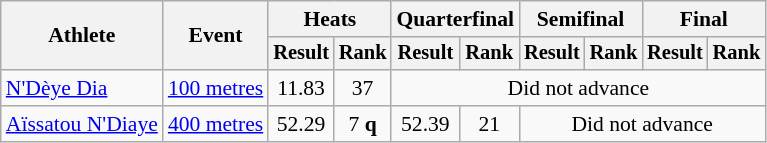<table class="wikitable" style="font-size:90%">
<tr>
<th rowspan="2">Athlete</th>
<th rowspan="2">Event</th>
<th colspan="2">Heats</th>
<th colspan="2">Quarterfinal</th>
<th colspan="2">Semifinal</th>
<th colspan="2">Final</th>
</tr>
<tr style="font-size:95%">
<th>Result</th>
<th>Rank</th>
<th>Result</th>
<th>Rank</th>
<th>Result</th>
<th>Rank</th>
<th>Result</th>
<th>Rank</th>
</tr>
<tr align=center>
<td align=left><a href='#'>N'Dèye Dia</a></td>
<td align=left><a href='#'>100 metres</a></td>
<td>11.83</td>
<td>37</td>
<td colspan=6>Did not advance</td>
</tr>
<tr align=center>
<td align=left><a href='#'>Aïssatou N'Diaye</a></td>
<td align=left><a href='#'>400 metres</a></td>
<td>52.29</td>
<td>7 <strong>q</strong></td>
<td>52.39</td>
<td>21</td>
<td colspan=4>Did not advance</td>
</tr>
</table>
